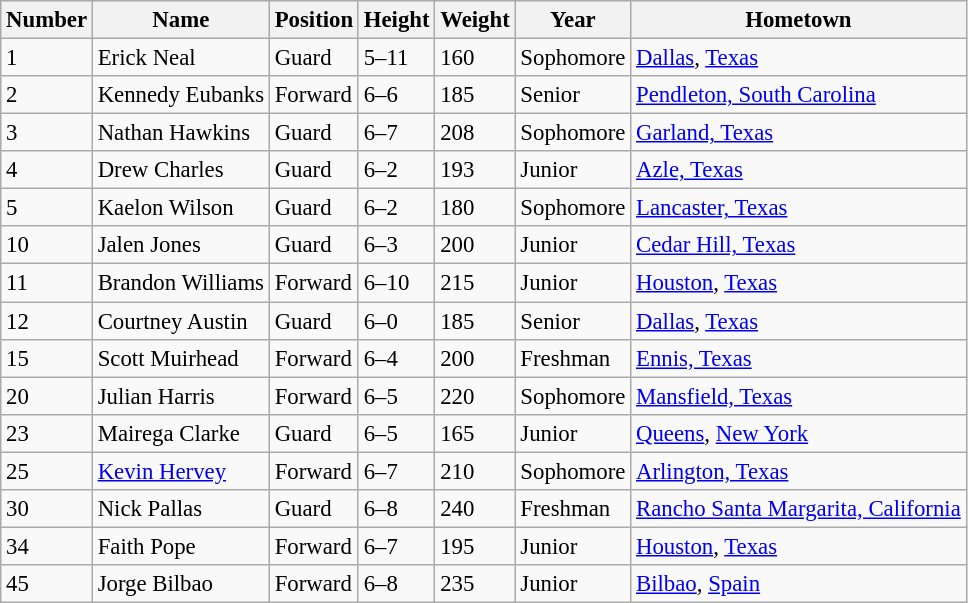<table class="wikitable sortable" style="font-size: 95%;">
<tr>
<th>Number</th>
<th>Name</th>
<th>Position</th>
<th>Height</th>
<th>Weight</th>
<th>Year</th>
<th>Hometown</th>
</tr>
<tr>
<td>1</td>
<td>Erick Neal</td>
<td>Guard</td>
<td>5–11</td>
<td>160</td>
<td>Sophomore</td>
<td><a href='#'>Dallas</a>, <a href='#'>Texas</a></td>
</tr>
<tr>
<td>2</td>
<td>Kennedy Eubanks</td>
<td>Forward</td>
<td>6–6</td>
<td>185</td>
<td>Senior</td>
<td><a href='#'>Pendleton, South Carolina</a></td>
</tr>
<tr>
<td>3</td>
<td>Nathan Hawkins</td>
<td>Guard</td>
<td>6–7</td>
<td>208</td>
<td>Sophomore</td>
<td><a href='#'>Garland, Texas</a></td>
</tr>
<tr>
<td>4</td>
<td>Drew Charles</td>
<td>Guard</td>
<td>6–2</td>
<td>193</td>
<td>Junior</td>
<td><a href='#'>Azle, Texas</a></td>
</tr>
<tr>
<td>5</td>
<td>Kaelon Wilson</td>
<td>Guard</td>
<td>6–2</td>
<td>180</td>
<td>Sophomore</td>
<td><a href='#'>Lancaster, Texas</a></td>
</tr>
<tr>
<td>10</td>
<td>Jalen Jones</td>
<td>Guard</td>
<td>6–3</td>
<td>200</td>
<td>Junior</td>
<td><a href='#'>Cedar Hill, Texas</a></td>
</tr>
<tr>
<td>11</td>
<td>Brandon Williams</td>
<td>Forward</td>
<td>6–10</td>
<td>215</td>
<td>Junior</td>
<td><a href='#'>Houston</a>, <a href='#'>Texas</a></td>
</tr>
<tr>
<td>12</td>
<td>Courtney Austin</td>
<td>Guard</td>
<td>6–0</td>
<td>185</td>
<td>Senior</td>
<td><a href='#'>Dallas</a>, <a href='#'>Texas</a></td>
</tr>
<tr>
<td>15</td>
<td>Scott Muirhead</td>
<td>Forward</td>
<td>6–4</td>
<td>200</td>
<td>Freshman</td>
<td><a href='#'>Ennis, Texas</a></td>
</tr>
<tr>
<td>20</td>
<td>Julian Harris</td>
<td>Forward</td>
<td>6–5</td>
<td>220</td>
<td>Sophomore</td>
<td><a href='#'>Mansfield, Texas</a></td>
</tr>
<tr>
<td>23</td>
<td>Mairega Clarke</td>
<td>Guard</td>
<td>6–5</td>
<td>165</td>
<td>Junior</td>
<td><a href='#'>Queens</a>, <a href='#'>New York</a></td>
</tr>
<tr>
<td>25</td>
<td><a href='#'>Kevin Hervey</a></td>
<td>Forward</td>
<td>6–7</td>
<td>210</td>
<td>Sophomore</td>
<td><a href='#'>Arlington, Texas</a></td>
</tr>
<tr>
<td>30</td>
<td>Nick Pallas</td>
<td>Guard</td>
<td>6–8</td>
<td>240</td>
<td>Freshman</td>
<td><a href='#'>Rancho Santa Margarita, California</a></td>
</tr>
<tr>
<td>34</td>
<td>Faith Pope</td>
<td>Forward</td>
<td>6–7</td>
<td>195</td>
<td>Junior</td>
<td><a href='#'>Houston</a>, <a href='#'>Texas</a></td>
</tr>
<tr>
<td>45</td>
<td>Jorge Bilbao</td>
<td>Forward</td>
<td>6–8</td>
<td>235</td>
<td>Junior</td>
<td><a href='#'>Bilbao</a>, <a href='#'>Spain</a></td>
</tr>
</table>
